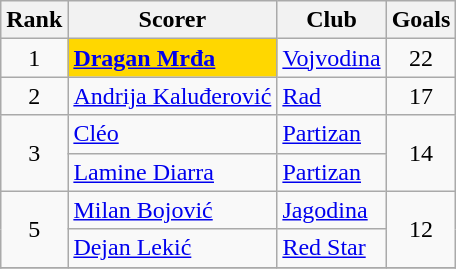<table class="wikitable">
<tr>
<th>Rank</th>
<th>Scorer</th>
<th>Club</th>
<th>Goals</th>
</tr>
<tr>
<td rowspan="1" align="center">1</td>
<td bgcolor=gold><strong> <a href='#'>Dragan Mrđa</a></strong></td>
<td><a href='#'>Vojvodina</a></td>
<td align="center">22</td>
</tr>
<tr>
<td rowspan="1" align="center">2</td>
<td> <a href='#'>Andrija Kaluđerović</a></td>
<td><a href='#'>Rad</a></td>
<td align="center">17</td>
</tr>
<tr>
<td rowspan="2" align="center">3</td>
<td> <a href='#'>Cléo</a></td>
<td><a href='#'>Partizan</a></td>
<td rowspan="2" align="center">14</td>
</tr>
<tr>
<td> <a href='#'>Lamine Diarra</a></td>
<td><a href='#'>Partizan</a></td>
</tr>
<tr>
<td rowspan="2" align="center">5</td>
<td> <a href='#'>Milan Bojović</a></td>
<td><a href='#'>Jagodina</a></td>
<td rowspan="2" align="center">12</td>
</tr>
<tr>
<td> <a href='#'>Dejan Lekić</a></td>
<td><a href='#'>Red Star</a></td>
</tr>
<tr>
</tr>
</table>
